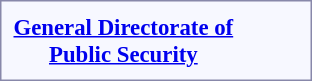<table style="border:1px solid #8888aa; background-color:#f7f8ff; padding:5px; font-size:95%; margin: 0px 12px 12px 0px;">
<tr style="text-align:center;">
<td rowspan=2> <strong><a href='#'>General Directorate of<br>Public Security</a></strong></td>
<td colspan=2 rowspan=2></td>
<td colspan=2></td>
<td colspan=2></td>
<td colspan=2></td>
<td colspan=2></td>
<td colspan=2></td>
<td colspan=2></td>
<td colspan=2></td>
<td colspan=2></td>
<td colspan=3></td>
<td colspan=3></td>
</tr>
<tr style="text-align:center;">
<td colspan=2><br></td>
<td colspan=2><br></td>
<td colspan=2><br></td>
<td colspan=2><br></td>
<td colspan=2><br></td>
<td colspan=2><br></td>
<td colspan=2><br></td>
<td colspan=2><br></td>
<td colspan=3><br></td>
<td colspan=3><br></td>
</tr>
</table>
